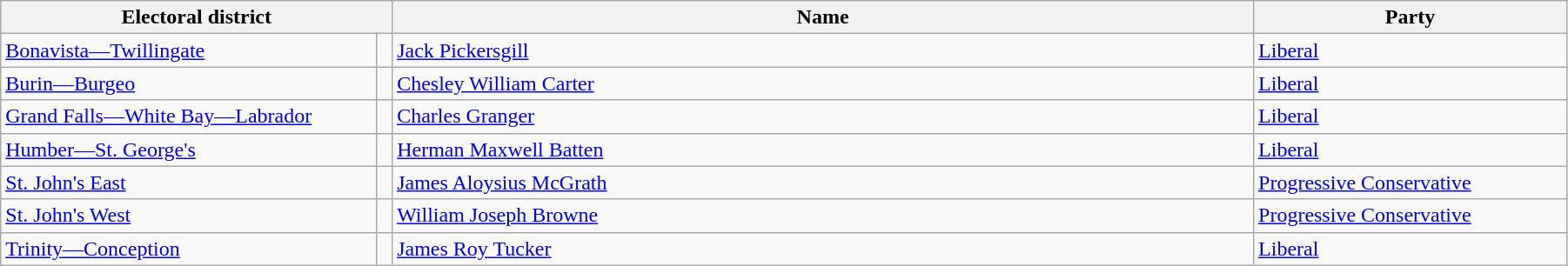<table class="wikitable" width=95%>
<tr>
<th colspan=2 width=25%>Electoral district</th>
<th>Name</th>
<th width=20%>Party</th>
</tr>
<tr>
<td width=24%><a href='#'>Bonavista—Twillingate</a></td>
<td></td>
<td><a href='#'>Jack Pickersgill</a></td>
<td><a href='#'>Liberal</a></td>
</tr>
<tr>
<td><a href='#'>Burin—Burgeo</a></td>
<td></td>
<td><a href='#'>Chesley William Carter</a></td>
<td><a href='#'>Liberal</a></td>
</tr>
<tr>
<td><a href='#'>Grand Falls—White Bay—Labrador</a></td>
<td></td>
<td><a href='#'>Charles Granger</a></td>
<td><a href='#'>Liberal</a></td>
</tr>
<tr>
<td><a href='#'>Humber—St. George's</a></td>
<td></td>
<td><a href='#'>Herman Maxwell Batten</a></td>
<td><a href='#'>Liberal</a></td>
</tr>
<tr>
<td><a href='#'>St. John's East</a></td>
<td></td>
<td><a href='#'>James Aloysius McGrath</a></td>
<td><a href='#'>Progressive Conservative</a></td>
</tr>
<tr>
<td><a href='#'>St. John's West</a></td>
<td></td>
<td><a href='#'>William Joseph Browne</a></td>
<td><a href='#'>Progressive Conservative</a></td>
</tr>
<tr>
<td><a href='#'>Trinity—Conception</a></td>
<td></td>
<td><a href='#'>James Roy Tucker</a></td>
<td><a href='#'>Liberal</a></td>
</tr>
</table>
